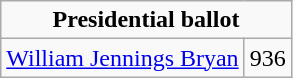<table class="wikitable" style="text-align:center">
<tr>
<td colspan="2"><strong>Presidential ballot</strong></td>
</tr>
<tr>
<td><a href='#'>William Jennings Bryan</a></td>
<td>936</td>
</tr>
</table>
